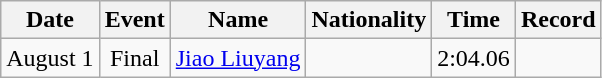<table class=wikitable style=text-align:center>
<tr>
<th>Date</th>
<th>Event</th>
<th>Name</th>
<th>Nationality</th>
<th>Time</th>
<th>Record</th>
</tr>
<tr>
<td>August 1</td>
<td>Final</td>
<td align=left><a href='#'>Jiao Liuyang</a></td>
<td align=left></td>
<td>2:04.06</td>
<td></td>
</tr>
</table>
